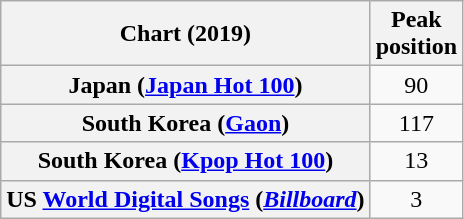<table class="wikitable plainrowheaders" style="text-align:center">
<tr>
<th>Chart (2019)</th>
<th>Peak<br>position</th>
</tr>
<tr>
<th scope="row">Japan (<a href='#'>Japan Hot 100</a>)</th>
<td>90</td>
</tr>
<tr>
<th scope="row">South Korea (<a href='#'>Gaon</a>)</th>
<td>117</td>
</tr>
<tr>
<th scope="row">South Korea (<a href='#'>Kpop Hot 100</a>)</th>
<td>13</td>
</tr>
<tr>
<th scope="row">US <a href='#'>World Digital Songs</a> (<em><a href='#'>Billboard</a></em>)</th>
<td>3</td>
</tr>
</table>
